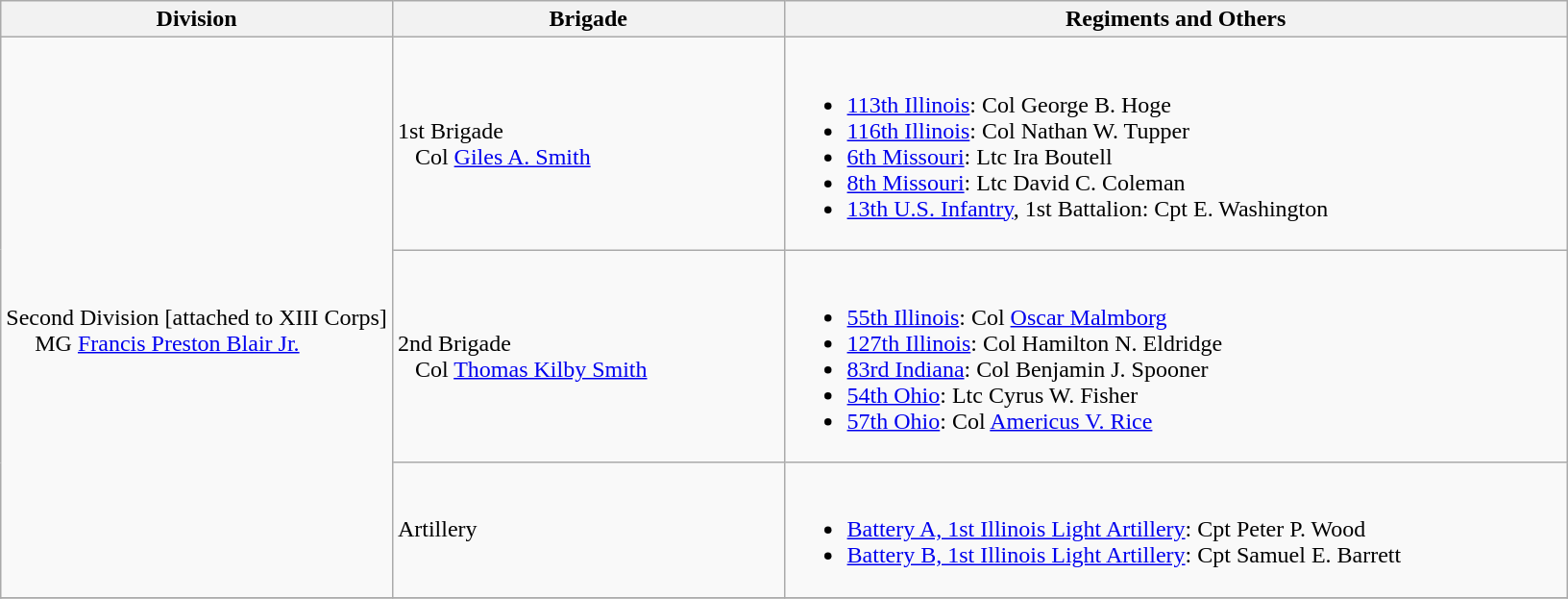<table class="wikitable">
<tr>
<th width=25%>Division</th>
<th width=25%>Brigade</th>
<th>Regiments and Others</th>
</tr>
<tr>
<td rowspan=3><br>Second Division [attached to XIII Corps]
<br>    
MG <a href='#'>Francis Preston Blair Jr.</a></td>
<td>1st Brigade<br>  
Col <a href='#'>Giles A. Smith</a></td>
<td><br><ul><li><a href='#'>113th Illinois</a>: Col George B. Hoge</li><li><a href='#'>116th Illinois</a>: Col Nathan W. Tupper</li><li><a href='#'>6th Missouri</a>: Ltc Ira Boutell</li><li><a href='#'>8th Missouri</a>: Ltc David C. Coleman</li><li><a href='#'>13th U.S. Infantry</a>, 1st Battalion: Cpt E. Washington</li></ul></td>
</tr>
<tr>
<td>2nd Brigade<br>  
Col <a href='#'>Thomas Kilby Smith</a></td>
<td><br><ul><li><a href='#'>55th Illinois</a>: Col <a href='#'>Oscar Malmborg</a></li><li><a href='#'>127th Illinois</a>: Col Hamilton N. Eldridge</li><li><a href='#'>83rd Indiana</a>: Col Benjamin J. Spooner</li><li><a href='#'>54th Ohio</a>: Ltc Cyrus W. Fisher</li><li><a href='#'>57th Ohio</a>: Col <a href='#'>Americus V. Rice</a></li></ul></td>
</tr>
<tr>
<td>Artillery</td>
<td><br><ul><li><a href='#'>Battery A, 1st Illinois Light Artillery</a>: Cpt Peter P. Wood</li><li><a href='#'>Battery B, 1st Illinois Light Artillery</a>: Cpt Samuel E. Barrett</li></ul></td>
</tr>
<tr>
</tr>
</table>
